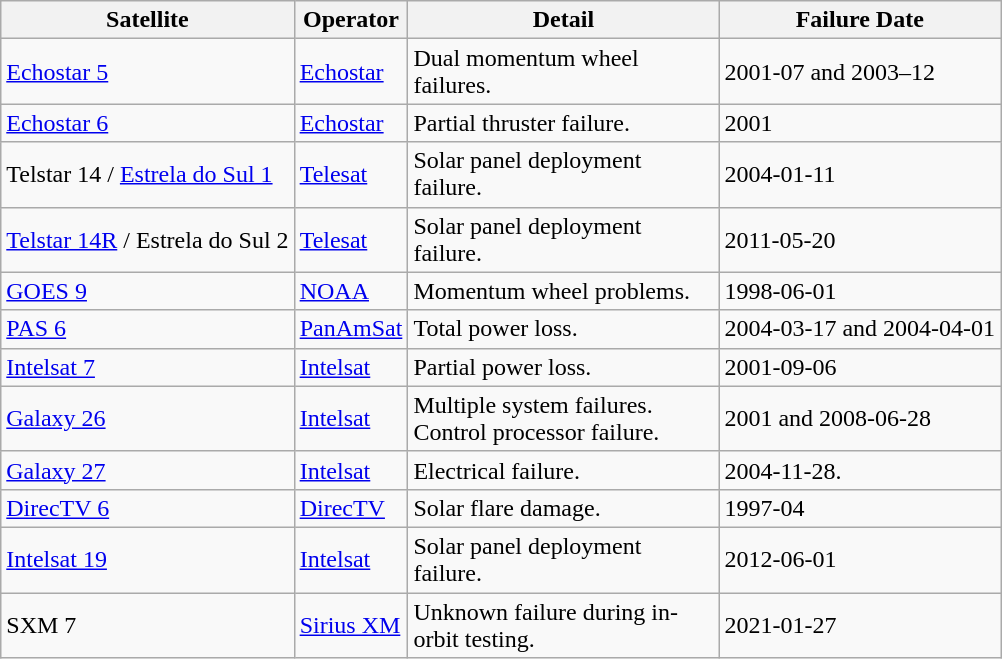<table class="wikitable sortable" border="1"}>
<tr>
<th>Satellite</th>
<th>Operator</th>
<th width="200pt">Detail</th>
<th>Failure Date </th>
</tr>
<tr>
<td><a href='#'>Echostar 5</a></td>
<td><a href='#'>Echostar</a></td>
<td>Dual momentum wheel failures.</td>
<td>2001-07 and 2003–12</td>
</tr>
<tr>
<td><a href='#'>Echostar 6</a></td>
<td><a href='#'>Echostar</a></td>
<td>Partial thruster failure.</td>
<td>2001</td>
</tr>
<tr>
<td>Telstar 14 / <a href='#'>Estrela do Sul 1</a></td>
<td><a href='#'>Telesat</a></td>
<td>Solar panel deployment failure.</td>
<td>2004-01-11</td>
</tr>
<tr>
<td><a href='#'>Telstar 14R</a> / Estrela do Sul 2</td>
<td><a href='#'>Telesat</a></td>
<td>Solar panel deployment failure.</td>
<td>2011-05-20</td>
</tr>
<tr>
<td><a href='#'>GOES 9</a></td>
<td><a href='#'>NOAA</a></td>
<td>Momentum wheel problems.</td>
<td>1998-06-01</td>
</tr>
<tr>
<td><a href='#'>PAS 6</a></td>
<td><a href='#'>PanAmSat</a></td>
<td>Total power loss.</td>
<td>2004-03-17 and 2004-04-01</td>
</tr>
<tr>
<td><a href='#'>Intelsat 7</a></td>
<td><a href='#'>Intelsat</a></td>
<td>Partial power loss.</td>
<td>2001-09-06</td>
</tr>
<tr>
<td><a href='#'>Galaxy 26</a></td>
<td><a href='#'>Intelsat</a></td>
<td>Multiple system failures. Control processor failure.</td>
<td>2001 and 2008-06-28</td>
</tr>
<tr>
<td><a href='#'>Galaxy 27</a></td>
<td><a href='#'>Intelsat</a></td>
<td>Electrical failure.</td>
<td>2004-11-28.</td>
</tr>
<tr>
<td><a href='#'>DirecTV 6</a></td>
<td><a href='#'>DirecTV</a></td>
<td>Solar flare damage.</td>
<td>1997-04</td>
</tr>
<tr>
<td><a href='#'>Intelsat 19</a></td>
<td><a href='#'>Intelsat</a></td>
<td>Solar panel deployment failure.</td>
<td>2012-06-01</td>
</tr>
<tr>
<td>SXM 7</td>
<td><a href='#'>Sirius XM</a></td>
<td>Unknown failure during in-orbit testing.</td>
<td>2021-01-27</td>
</tr>
</table>
